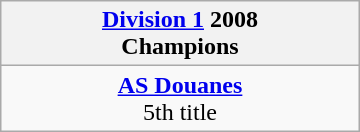<table class="wikitable" style="margin: 0 auto; width: 240px;">
<tr>
<th><a href='#'>Division 1</a> 2008<br>Champions</th>
</tr>
<tr>
<td align=center><strong><a href='#'>AS Douanes</a></strong><br>5th title</td>
</tr>
</table>
